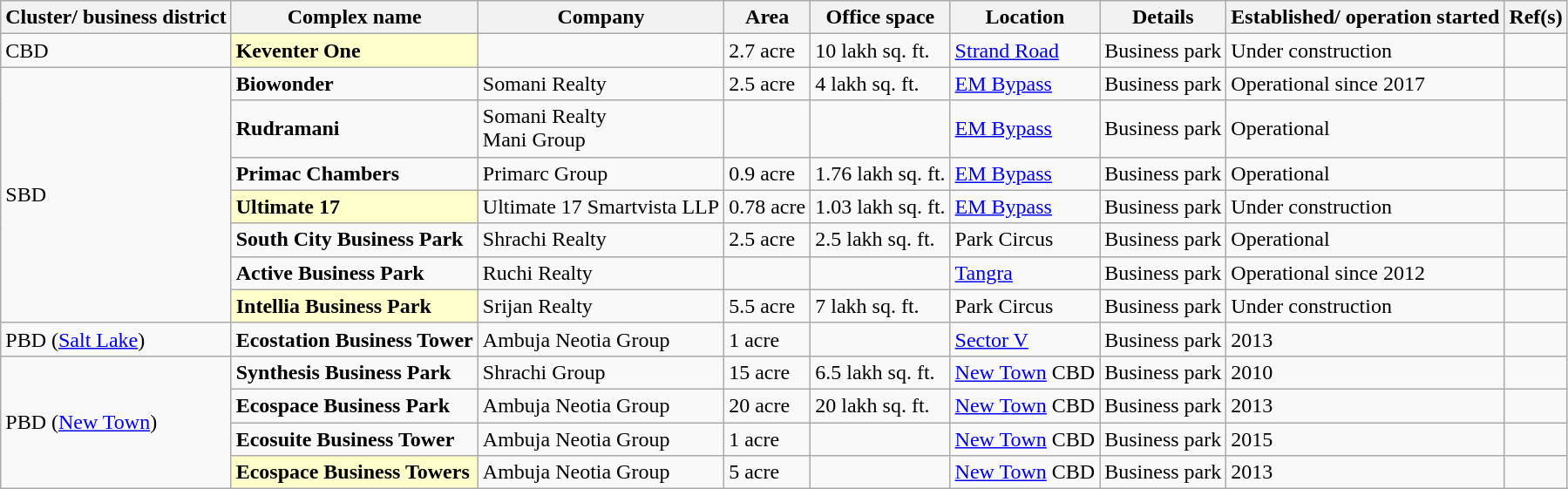<table class="wikitable sortable">
<tr>
<th>Cluster/ business district</th>
<th>Complex name</th>
<th>Company</th>
<th>Area</th>
<th>Office space</th>
<th>Location</th>
<th>Details</th>
<th>Established/ operation started</th>
<th>Ref(s)</th>
</tr>
<tr>
<td>CBD</td>
<td style="background:#FFFFCC;"><strong>Keventer One</strong></td>
<td></td>
<td>2.7 acre</td>
<td>10 lakh sq. ft.</td>
<td><a href='#'>Strand Road</a></td>
<td>Business park</td>
<td>Under construction</td>
<td></td>
</tr>
<tr>
<td rowspan="7">SBD</td>
<td><strong>Biowonder</strong></td>
<td>Somani Realty</td>
<td>2.5 acre</td>
<td>4 lakh sq. ft.</td>
<td><a href='#'>EM Bypass</a></td>
<td>Business park</td>
<td>Operational since 2017</td>
<td></td>
</tr>
<tr>
<td><strong>Rudramani</strong></td>
<td>Somani Realty <br> Mani Group</td>
<td></td>
<td></td>
<td><a href='#'>EM Bypass</a></td>
<td>Business park</td>
<td>Operational</td>
<td></td>
</tr>
<tr>
<td><strong>Primac Chambers</strong></td>
<td>Primarc Group</td>
<td>0.9 acre</td>
<td>1.76 lakh sq. ft.</td>
<td><a href='#'>EM Bypass</a></td>
<td>Business park</td>
<td>Operational</td>
<td></td>
</tr>
<tr>
<td style="background:#FFFFCC;"><strong>Ultimate 17</strong></td>
<td>Ultimate 17 Smartvista LLP</td>
<td>0.78 acre</td>
<td>1.03 lakh sq. ft.</td>
<td><a href='#'>EM Bypass</a></td>
<td>Business park</td>
<td>Under construction</td>
<td></td>
</tr>
<tr>
<td><strong>South City Business Park</strong></td>
<td>Shrachi Realty</td>
<td>2.5 acre</td>
<td>2.5 lakh sq. ft.</td>
<td>Park Circus</td>
<td>Business park</td>
<td>Operational</td>
<td></td>
</tr>
<tr>
<td><strong>Active Business Park</strong></td>
<td>Ruchi Realty</td>
<td></td>
<td></td>
<td><a href='#'>Tangra</a></td>
<td>Business park</td>
<td>Operational since 2012</td>
<td></td>
</tr>
<tr>
<td style="background:#FFFFCC;"><strong>Intellia Business Park</strong></td>
<td>Srijan Realty</td>
<td>5.5 acre</td>
<td>7 lakh sq. ft.</td>
<td>Park Circus</td>
<td>Business park</td>
<td>Under construction</td>
<td></td>
</tr>
<tr>
<td>PBD (<a href='#'>Salt Lake</a>)</td>
<td><strong>Ecostation Business Tower</strong></td>
<td>Ambuja Neotia Group</td>
<td>1 acre</td>
<td></td>
<td><a href='#'>Sector V</a></td>
<td>Business park</td>
<td>2013</td>
<td></td>
</tr>
<tr>
<td rowspan="4">PBD (<a href='#'>New Town</a>)</td>
<td><strong>Synthesis Business Park </strong></td>
<td>Shrachi Group</td>
<td>15 acre</td>
<td>6.5 lakh sq. ft.</td>
<td><a href='#'>New Town</a> CBD</td>
<td>Business park</td>
<td>2010</td>
<td></td>
</tr>
<tr>
<td><strong>Ecospace Business Park</strong></td>
<td>Ambuja Neotia Group</td>
<td>20 acre</td>
<td>20 lakh sq. ft.</td>
<td><a href='#'>New Town</a> CBD</td>
<td>Business park</td>
<td>2013</td>
<td></td>
</tr>
<tr>
<td><strong>Ecosuite Business Tower</strong></td>
<td>Ambuja Neotia Group</td>
<td>1 acre</td>
<td></td>
<td><a href='#'>New Town</a> CBD</td>
<td>Business park</td>
<td>2015</td>
<td></td>
</tr>
<tr>
<td style="background:#FFFFCC;"><strong> Ecospace Business Towers</strong></td>
<td>Ambuja Neotia Group</td>
<td>5 acre</td>
<td></td>
<td><a href='#'>New Town</a> CBD</td>
<td>Business park</td>
<td>2013</td>
<td></td>
</tr>
</table>
